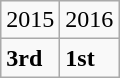<table class="wikitable" border="1">
<tr>
<td>2015</td>
<td>2016</td>
</tr>
<tr>
<td><strong>3rd</strong></td>
<td><strong>1st</strong></td>
</tr>
</table>
